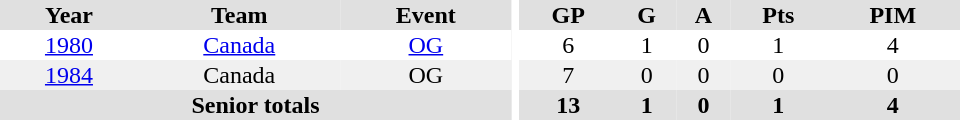<table border="0" cellpadding="1" cellspacing="0" ID="Table3" style="text-align:center; width:40em">
<tr ALIGN="center" bgcolor="#e0e0e0">
<th>Year</th>
<th>Team</th>
<th>Event</th>
<th rowspan="99" bgcolor="#ffffff"></th>
<th>GP</th>
<th>G</th>
<th>A</th>
<th>Pts</th>
<th>PIM</th>
</tr>
<tr>
<td><a href='#'>1980</a></td>
<td><a href='#'>Canada</a></td>
<td><a href='#'>OG</a></td>
<td>6</td>
<td>1</td>
<td>0</td>
<td>1</td>
<td>4</td>
</tr>
<tr bgcolor="#f0f0f0">
<td><a href='#'>1984</a></td>
<td>Canada</td>
<td>OG</td>
<td>7</td>
<td>0</td>
<td>0</td>
<td>0</td>
<td>0</td>
</tr>
<tr bgcolor="#e0e0e0">
<th colspan="3">Senior totals</th>
<th>13</th>
<th>1</th>
<th>0</th>
<th>1</th>
<th>4</th>
</tr>
</table>
